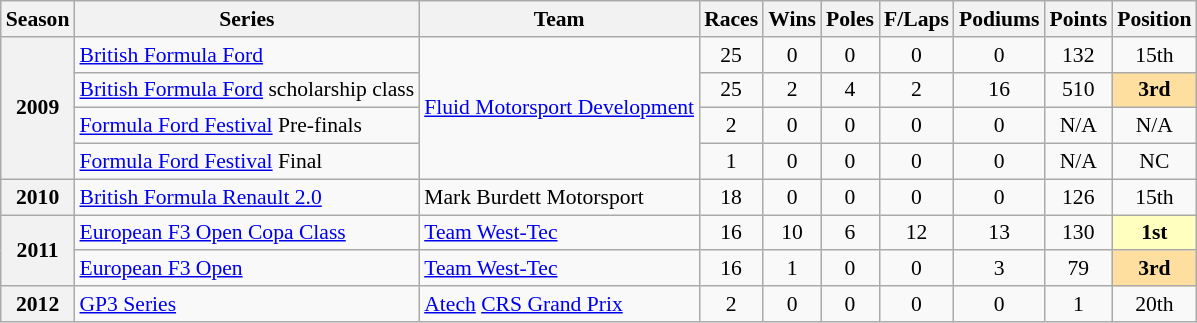<table class="wikitable" style="font-size: 90%; text-align:center">
<tr>
<th>Season</th>
<th>Series</th>
<th>Team</th>
<th>Races</th>
<th>Wins</th>
<th>Poles</th>
<th>F/Laps</th>
<th>Podiums</th>
<th>Points</th>
<th>Position</th>
</tr>
<tr>
<th rowspan=4>2009</th>
<td align=left><a href='#'>British Formula Ford</a></td>
<td rowspan=4 align=left nowrap><a href='#'>Fluid Motorsport Development</a></td>
<td>25</td>
<td>0</td>
<td>0</td>
<td>0</td>
<td>0</td>
<td>132</td>
<td>15th</td>
</tr>
<tr>
<td align=left nowrap><a href='#'>British Formula Ford</a> scholarship class</td>
<td>25</td>
<td>2</td>
<td>4</td>
<td>2</td>
<td>16</td>
<td>510</td>
<td style="background:#FFDF9F;"><strong>3rd</strong></td>
</tr>
<tr>
<td align=left><a href='#'>Formula Ford Festival</a> Pre-finals</td>
<td>2</td>
<td>0</td>
<td>0</td>
<td>0</td>
<td>0</td>
<td>N/A</td>
<td>N/A</td>
</tr>
<tr>
<td align=left><a href='#'>Formula Ford Festival</a> Final</td>
<td>1</td>
<td>0</td>
<td>0</td>
<td>0</td>
<td>0</td>
<td>N/A</td>
<td>NC</td>
</tr>
<tr>
<th>2010</th>
<td align=left><a href='#'>British Formula Renault 2.0</a></td>
<td align=left>Mark Burdett Motorsport</td>
<td>18</td>
<td>0</td>
<td>0</td>
<td>0</td>
<td>0</td>
<td>126</td>
<td>15th</td>
</tr>
<tr>
<th rowspan=2>2011</th>
<td align=left><a href='#'>European F3 Open Copa Class</a></td>
<td align=left><a href='#'>Team West-Tec</a></td>
<td>16</td>
<td>10</td>
<td>6</td>
<td>12</td>
<td>13</td>
<td>130</td>
<td style="background:#ffffbf;"><strong>1st</strong></td>
</tr>
<tr>
<td align=left><a href='#'>European F3 Open</a></td>
<td align=left><a href='#'>Team West-Tec</a></td>
<td>16</td>
<td>1</td>
<td>0</td>
<td>0</td>
<td>3</td>
<td>79</td>
<td style="background:#FFDF9F;"><strong>3rd</strong></td>
</tr>
<tr>
<th>2012</th>
<td align=left><a href='#'>GP3 Series</a></td>
<td align=left><a href='#'>Atech</a> <a href='#'>CRS Grand Prix</a></td>
<td>2</td>
<td>0</td>
<td>0</td>
<td>0</td>
<td>0</td>
<td>1</td>
<td>20th</td>
</tr>
</table>
